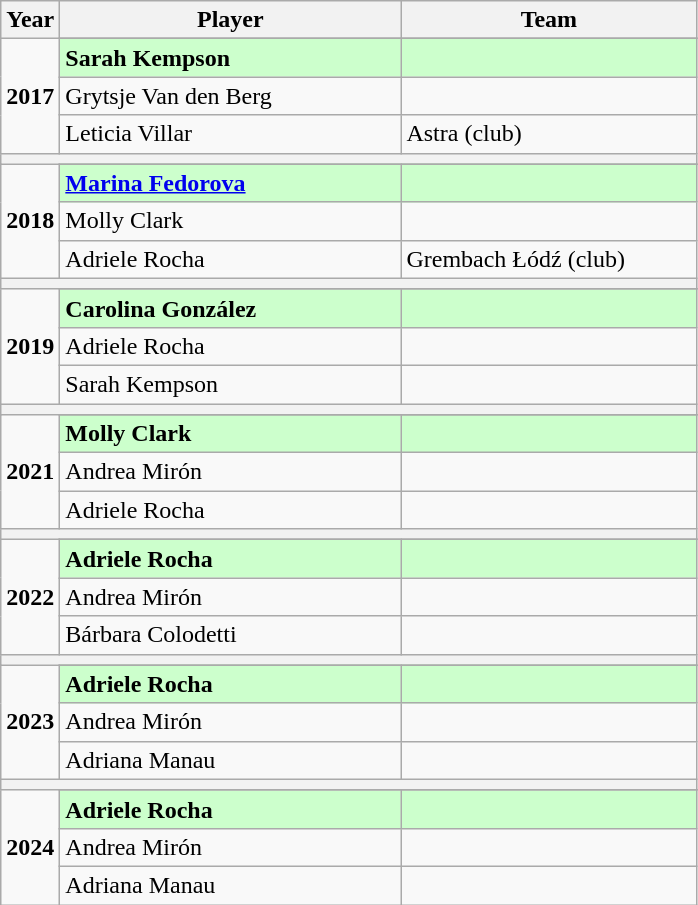<table class="wikitable">
<tr>
<th>Year</th>
<th width=220>Player</th>
<th width=190>Team</th>
</tr>
<tr>
<td rowspan="4" style="text-align:center;"><strong>2017</strong></td>
</tr>
<tr bgcolor=#ccffcc>
<td><strong>Sarah Kempson</strong></td>
<td><strong></strong></td>
</tr>
<tr>
<td>Grytsje Van den Berg</td>
<td></td>
</tr>
<tr>
<td>Leticia Villar</td>
<td> Astra (club)</td>
</tr>
<tr>
<th colspan=3></th>
</tr>
<tr>
<td rowspan="4" style="text-align:center;"><strong>2018</strong></td>
</tr>
<tr bgcolor=#ccffcc>
<td><strong><a href='#'>Marina Fedorova</a></strong></td>
<td><strong></strong></td>
</tr>
<tr>
<td>Molly Clark</td>
<td></td>
</tr>
<tr>
<td>Adriele Rocha</td>
<td> Grembach Łódź (club)</td>
</tr>
<tr>
<th colspan=3></th>
</tr>
<tr>
<td rowspan="4" style="text-align:center;"><strong>2019</strong></td>
</tr>
<tr bgcolor=#ccffcc>
<td><strong>Carolina González</strong></td>
<td><strong></strong></td>
</tr>
<tr>
<td>Adriele Rocha</td>
<td></td>
</tr>
<tr>
<td>Sarah Kempson</td>
<td></td>
</tr>
<tr>
<th colspan=3></th>
</tr>
<tr>
<td rowspan="4" style="text-align:center;"><strong>2021</strong></td>
</tr>
<tr bgcolor=#ccffcc>
<td><strong>Molly Clark</strong></td>
<td><strong></strong></td>
</tr>
<tr>
<td>Andrea Mirón</td>
<td></td>
</tr>
<tr>
<td>Adriele Rocha</td>
<td></td>
</tr>
<tr>
<th colspan=3></th>
</tr>
<tr>
<td rowspan="4" style="text-align:center;"><strong>2022</strong></td>
</tr>
<tr bgcolor=#ccffcc>
<td><strong>Adriele Rocha</strong></td>
<td><strong></strong></td>
</tr>
<tr>
<td>Andrea Mirón</td>
<td></td>
</tr>
<tr>
<td>Bárbara Colodetti</td>
<td></td>
</tr>
<tr>
<th colspan=3></th>
</tr>
<tr>
<td rowspan="4" style="text-align:center;"><strong>2023</strong></td>
</tr>
<tr bgcolor=#ccffcc>
<td><strong>Adriele Rocha</strong></td>
<td><strong></strong></td>
</tr>
<tr>
<td>Andrea Mirón</td>
<td></td>
</tr>
<tr>
<td>Adriana Manau</td>
<td></td>
</tr>
<tr>
<th colspan=3></th>
</tr>
<tr>
<td rowspan="4" style="text-align:center;"><strong>2024</strong></td>
</tr>
<tr bgcolor=#ccffcc>
<td><strong>Adriele Rocha</strong></td>
<td><strong></strong></td>
</tr>
<tr>
<td>Andrea Mirón</td>
<td></td>
</tr>
<tr>
<td>Adriana Manau</td>
<td></td>
</tr>
</table>
